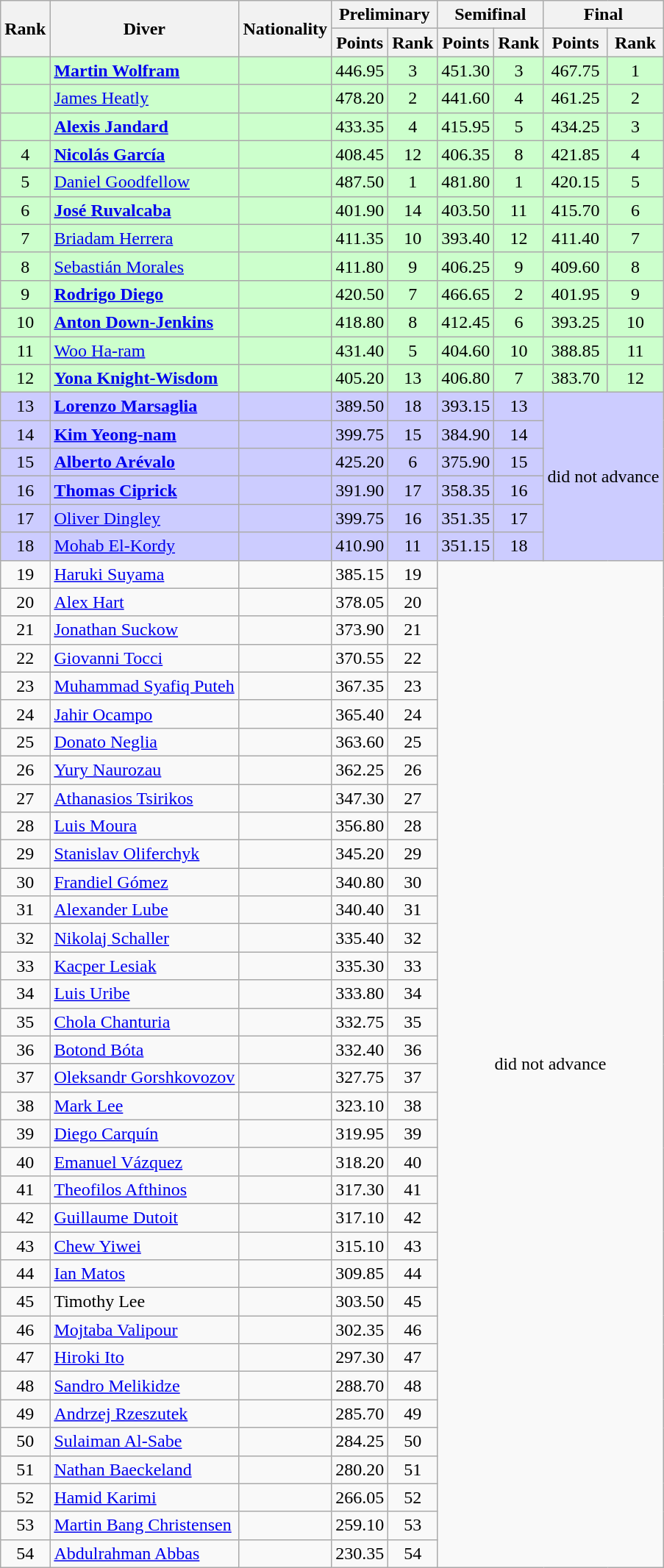<table class="wikitable sortable" style="text-align:center">
<tr>
<th rowspan=2>Rank</th>
<th rowspan=2>Diver</th>
<th rowspan=2>Nationality</th>
<th colspan=2>Preliminary</th>
<th colspan=2>Semifinal</th>
<th colspan=2>Final</th>
</tr>
<tr>
<th>Points</th>
<th>Rank</th>
<th>Points</th>
<th>Rank</th>
<th>Points</th>
<th>Rank</th>
</tr>
<tr bgcolor=ccffcc>
<td></td>
<td align=left><strong><a href='#'>Martin Wolfram</a></strong></td>
<td align=left></td>
<td>446.95</td>
<td>3</td>
<td>451.30</td>
<td>3</td>
<td>467.75</td>
<td>1</td>
</tr>
<tr bgcolor=ccffcc>
<td></td>
<td align=left><a href='#'>James Heatly</a></td>
<td align=left></td>
<td>478.20</td>
<td>2</td>
<td>441.60</td>
<td>4</td>
<td>461.25</td>
<td>2</td>
</tr>
<tr bgcolor=ccffcc>
<td></td>
<td align=left><strong><a href='#'>Alexis Jandard</a></strong></td>
<td align=left></td>
<td>433.35</td>
<td>4</td>
<td>415.95</td>
<td>5</td>
<td>434.25</td>
<td>3</td>
</tr>
<tr bgcolor=ccffcc>
<td>4</td>
<td align=left><strong><a href='#'>Nicolás García</a></strong></td>
<td align=left></td>
<td>408.45</td>
<td>12</td>
<td>406.35</td>
<td>8</td>
<td>421.85</td>
<td>4</td>
</tr>
<tr bgcolor=ccffcc>
<td>5</td>
<td align=left><a href='#'>Daniel Goodfellow</a></td>
<td align=left></td>
<td>487.50</td>
<td>1</td>
<td>481.80</td>
<td>1</td>
<td>420.15</td>
<td>5</td>
</tr>
<tr bgcolor=ccffcc>
<td>6</td>
<td align=left><strong><a href='#'>José Ruvalcaba</a></strong></td>
<td align=left></td>
<td>401.90</td>
<td>14</td>
<td>403.50</td>
<td>11</td>
<td>415.70</td>
<td>6</td>
</tr>
<tr bgcolor=ccffcc>
<td>7</td>
<td align=left><a href='#'>Briadam Herrera</a></td>
<td align=left></td>
<td>411.35</td>
<td>10</td>
<td>393.40</td>
<td>12</td>
<td>411.40</td>
<td>7</td>
</tr>
<tr bgcolor=ccffcc>
<td>8</td>
<td align=left><a href='#'>Sebastián Morales</a></td>
<td align=left></td>
<td>411.80</td>
<td>9</td>
<td>406.25</td>
<td>9</td>
<td>409.60</td>
<td>8</td>
</tr>
<tr bgcolor=ccffcc>
<td>9</td>
<td align=left><strong><a href='#'>Rodrigo Diego</a></strong></td>
<td align=left></td>
<td>420.50</td>
<td>7</td>
<td>466.65</td>
<td>2</td>
<td>401.95</td>
<td>9</td>
</tr>
<tr bgcolor=ccffcc>
<td>10</td>
<td align=left><strong><a href='#'>Anton Down-Jenkins</a></strong></td>
<td align=left></td>
<td>418.80</td>
<td>8</td>
<td>412.45</td>
<td>6</td>
<td>393.25</td>
<td>10</td>
</tr>
<tr bgcolor=ccffcc>
<td>11</td>
<td align=left><a href='#'>Woo Ha-ram</a></td>
<td align=left></td>
<td>431.40</td>
<td>5</td>
<td>404.60</td>
<td>10</td>
<td>388.85</td>
<td>11</td>
</tr>
<tr bgcolor=ccffcc>
<td>12</td>
<td align=left><strong><a href='#'>Yona Knight-Wisdom</a></strong></td>
<td align=left></td>
<td>405.20</td>
<td>13</td>
<td>406.80</td>
<td>7</td>
<td>383.70</td>
<td>12</td>
</tr>
<tr bgcolor=ccccff>
<td>13</td>
<td align=left><strong><a href='#'>Lorenzo Marsaglia</a></strong></td>
<td align=left></td>
<td>389.50</td>
<td>18</td>
<td>393.15</td>
<td>13</td>
<td colspan=4 rowspan=6>did not advance</td>
</tr>
<tr bgcolor=ccccff>
<td>14</td>
<td align=left><strong><a href='#'>Kim Yeong-nam</a></strong></td>
<td align=left></td>
<td>399.75</td>
<td>15</td>
<td>384.90</td>
<td>14</td>
</tr>
<tr bgcolor=ccccff>
<td>15</td>
<td align=left><strong><a href='#'>Alberto Arévalo</a></strong></td>
<td align=left></td>
<td>425.20</td>
<td>6</td>
<td>375.90</td>
<td>15</td>
</tr>
<tr bgcolor=ccccff>
<td>16</td>
<td align=left><strong><a href='#'>Thomas Ciprick</a></strong></td>
<td align=left></td>
<td>391.90</td>
<td>17</td>
<td>358.35</td>
<td>16</td>
</tr>
<tr bgcolor=ccccff>
<td>17</td>
<td align=left><a href='#'>Oliver Dingley</a></td>
<td align=left></td>
<td>399.75</td>
<td>16</td>
<td>351.35</td>
<td>17</td>
</tr>
<tr bgcolor=ccccff>
<td>18</td>
<td align=left><a href='#'>Mohab El-Kordy</a></td>
<td align=left></td>
<td>410.90</td>
<td>11</td>
<td>351.15</td>
<td>18</td>
</tr>
<tr>
<td>19</td>
<td align=left><a href='#'>Haruki Suyama</a></td>
<td align=left></td>
<td>385.15</td>
<td>19</td>
<td colspan=4 rowspan=36>did not advance</td>
</tr>
<tr>
<td>20</td>
<td align=left><a href='#'>Alex Hart</a></td>
<td align=left></td>
<td>378.05</td>
<td>20</td>
</tr>
<tr>
<td>21</td>
<td align=left><a href='#'>Jonathan Suckow</a></td>
<td align=left></td>
<td>373.90</td>
<td>21</td>
</tr>
<tr>
<td>22</td>
<td align=left><a href='#'>Giovanni Tocci</a></td>
<td align=left></td>
<td>370.55</td>
<td>22</td>
</tr>
<tr>
<td>23</td>
<td align=left><a href='#'>Muhammad Syafiq Puteh</a></td>
<td align=left></td>
<td>367.35</td>
<td>23</td>
</tr>
<tr>
<td>24</td>
<td align=left><a href='#'>Jahir Ocampo</a></td>
<td align=left></td>
<td>365.40</td>
<td>24</td>
</tr>
<tr>
<td>25</td>
<td align=left><a href='#'>Donato Neglia</a></td>
<td align=left></td>
<td>363.60</td>
<td>25</td>
</tr>
<tr>
<td>26</td>
<td align=left><a href='#'>Yury Naurozau</a></td>
<td align=left></td>
<td>362.25</td>
<td>26</td>
</tr>
<tr>
<td>27</td>
<td align=left><a href='#'>Athanasios Tsirikos</a></td>
<td align=left></td>
<td>347.30</td>
<td>27</td>
</tr>
<tr>
<td>28</td>
<td align=left><a href='#'>Luis Moura</a></td>
<td align=left></td>
<td>356.80</td>
<td>28</td>
</tr>
<tr>
<td>29</td>
<td align=left><a href='#'>Stanislav Oliferchyk</a></td>
<td align=left></td>
<td>345.20</td>
<td>29</td>
</tr>
<tr>
<td>30</td>
<td align=left><a href='#'>Frandiel Gómez</a></td>
<td align=left></td>
<td>340.80</td>
<td>30</td>
</tr>
<tr>
<td>31</td>
<td align=left><a href='#'>Alexander Lube</a></td>
<td align=left></td>
<td>340.40</td>
<td>31</td>
</tr>
<tr>
<td>32</td>
<td align=left><a href='#'>Nikolaj Schaller</a></td>
<td align=left></td>
<td>335.40</td>
<td>32</td>
</tr>
<tr>
<td>33</td>
<td align=left><a href='#'>Kacper Lesiak</a></td>
<td align=left></td>
<td>335.30</td>
<td>33</td>
</tr>
<tr>
<td>34</td>
<td align=left><a href='#'>Luis Uribe</a></td>
<td align=left></td>
<td>333.80</td>
<td>34</td>
</tr>
<tr>
<td>35</td>
<td align=left><a href='#'>Chola Chanturia</a></td>
<td align=left></td>
<td>332.75</td>
<td>35</td>
</tr>
<tr>
<td>36</td>
<td align=left><a href='#'>Botond Bóta</a></td>
<td align=left></td>
<td>332.40</td>
<td>36</td>
</tr>
<tr>
<td>37</td>
<td align=left><a href='#'>Oleksandr Gorshkovozov</a></td>
<td align=left></td>
<td>327.75</td>
<td>37</td>
</tr>
<tr>
<td>38</td>
<td align=left><a href='#'>Mark Lee</a></td>
<td align=left></td>
<td>323.10</td>
<td>38</td>
</tr>
<tr>
<td>39</td>
<td align=left><a href='#'>Diego Carquín</a></td>
<td align=left></td>
<td>319.95</td>
<td>39</td>
</tr>
<tr>
<td>40</td>
<td align=left><a href='#'>Emanuel Vázquez</a></td>
<td align=left></td>
<td>318.20</td>
<td>40</td>
</tr>
<tr>
<td>41</td>
<td align=left><a href='#'>Theofilos Afthinos</a></td>
<td align=left></td>
<td>317.30</td>
<td>41</td>
</tr>
<tr>
<td>42</td>
<td align=left><a href='#'>Guillaume Dutoit</a></td>
<td align=left></td>
<td>317.10</td>
<td>42</td>
</tr>
<tr>
<td>43</td>
<td align=left><a href='#'>Chew Yiwei</a></td>
<td align=left></td>
<td>315.10</td>
<td>43</td>
</tr>
<tr>
<td>44</td>
<td align=left><a href='#'>Ian Matos</a></td>
<td align=left></td>
<td>309.85</td>
<td>44</td>
</tr>
<tr>
<td>45</td>
<td align=left>Timothy Lee</td>
<td align=left></td>
<td>303.50</td>
<td>45</td>
</tr>
<tr>
<td>46</td>
<td align=left><a href='#'>Mojtaba Valipour</a></td>
<td align=left></td>
<td>302.35</td>
<td>46</td>
</tr>
<tr>
<td>47</td>
<td align=left><a href='#'>Hiroki Ito</a></td>
<td align=left></td>
<td>297.30</td>
<td>47</td>
</tr>
<tr>
<td>48</td>
<td align=left><a href='#'>Sandro Melikidze</a></td>
<td align=left></td>
<td>288.70</td>
<td>48</td>
</tr>
<tr>
<td>49</td>
<td align=left><a href='#'>Andrzej Rzeszutek</a></td>
<td align=left></td>
<td>285.70</td>
<td>49</td>
</tr>
<tr>
<td>50</td>
<td align=left><a href='#'>Sulaiman Al-Sabe</a></td>
<td align=left></td>
<td>284.25</td>
<td>50</td>
</tr>
<tr>
<td>51</td>
<td align=left><a href='#'>Nathan Baeckeland</a></td>
<td align=left></td>
<td>280.20</td>
<td>51</td>
</tr>
<tr>
<td>52</td>
<td align=left><a href='#'>Hamid Karimi</a></td>
<td align=left></td>
<td>266.05</td>
<td>52</td>
</tr>
<tr>
<td>53</td>
<td align=left><a href='#'>Martin Bang Christensen</a></td>
<td align=left></td>
<td>259.10</td>
<td>53</td>
</tr>
<tr>
<td>54</td>
<td align=left><a href='#'>Abdulrahman Abbas</a></td>
<td align=left></td>
<td>230.35</td>
<td>54</td>
</tr>
</table>
